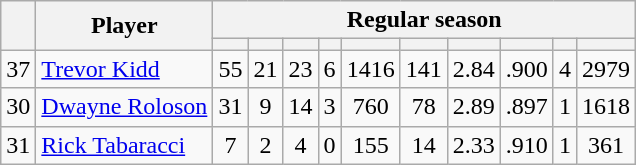<table class="wikitable plainrowheaders" style="text-align:center;">
<tr>
<th scope="col" rowspan="2"></th>
<th scope="col" rowspan="2">Player</th>
<th scope=colgroup colspan=10>Regular season</th>
</tr>
<tr>
<th scope="col"></th>
<th scope="col"></th>
<th scope="col"></th>
<th scope="col"></th>
<th scope="col"></th>
<th scope="col"></th>
<th scope="col"></th>
<th scope="col"></th>
<th scope="col"></th>
<th scope="col"></th>
</tr>
<tr>
<td scope="row">37</td>
<td align="left"><a href='#'>Trevor Kidd</a></td>
<td>55</td>
<td>21</td>
<td>23</td>
<td>6</td>
<td>1416</td>
<td>141</td>
<td>2.84</td>
<td>.900</td>
<td>4</td>
<td>2979</td>
</tr>
<tr>
<td scope="row">30</td>
<td align="left"><a href='#'>Dwayne Roloson</a></td>
<td>31</td>
<td>9</td>
<td>14</td>
<td>3</td>
<td>760</td>
<td>78</td>
<td>2.89</td>
<td>.897</td>
<td>1</td>
<td>1618</td>
</tr>
<tr>
<td scope="row">31</td>
<td align="left"><a href='#'>Rick Tabaracci</a></td>
<td>7</td>
<td>2</td>
<td>4</td>
<td>0</td>
<td>155</td>
<td>14</td>
<td>2.33</td>
<td>.910</td>
<td>1</td>
<td>361</td>
</tr>
</table>
